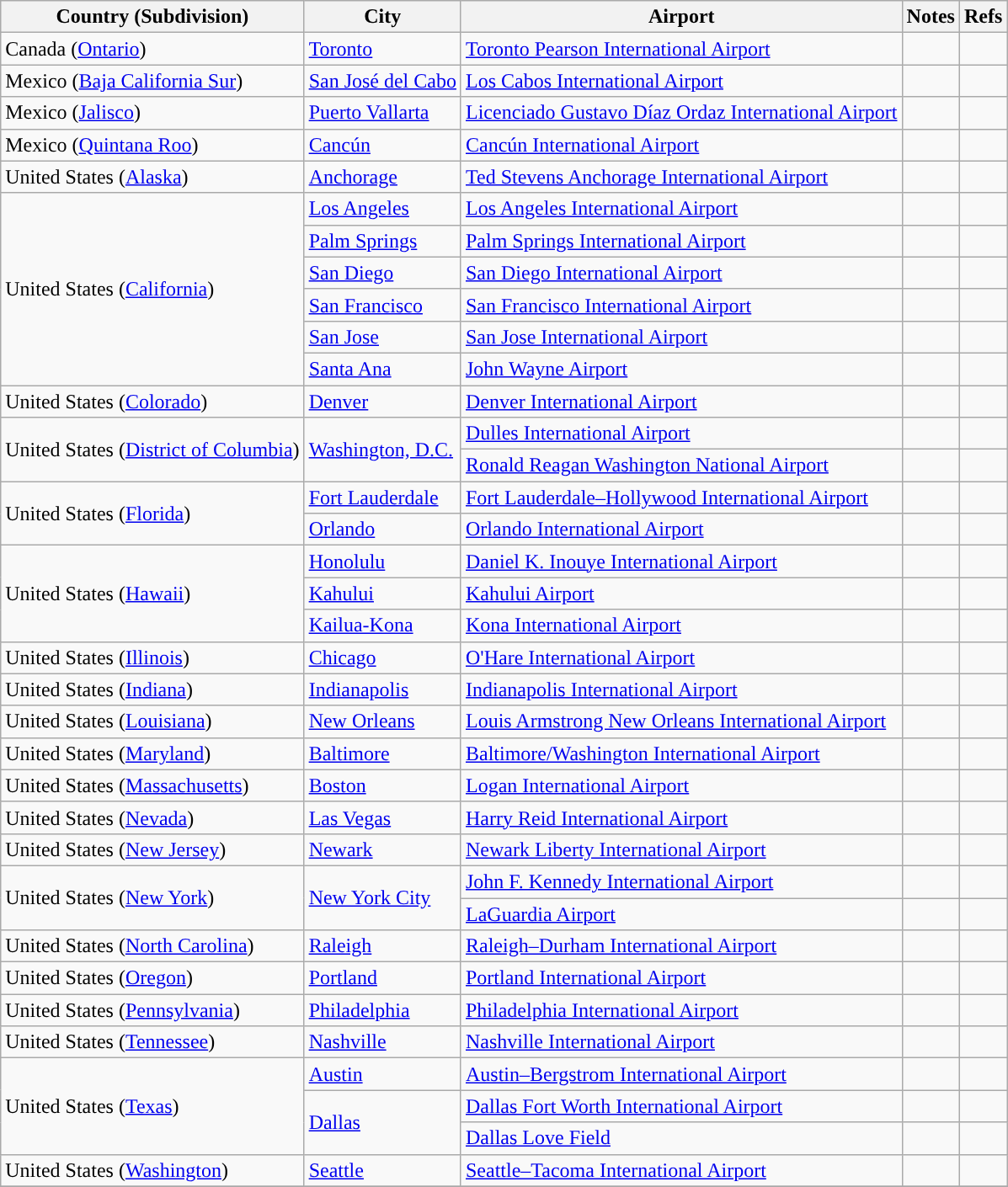<table class="sortable wikitable">
<tr>
<th>Country (Subdivision)</th>
<th>City</th>
<th>Airport</th>
<th class="sortable">Notes</th>
<th class="unsortable">Refs</th>
</tr>
<tr>
<td>Canada (<a href='#'>Ontario</a>)</td>
<td><a href='#'>Toronto</a></td>
<td><a href='#'>Toronto Pearson International Airport</a></td>
<td></td>
<td align=center></td>
</tr>
<tr>
<td>Mexico (<a href='#'>Baja California Sur</a>)</td>
<td><a href='#'>San José del Cabo</a></td>
<td><a href='#'>Los Cabos International Airport</a></td>
<td align=center></td>
<td align=center></td>
</tr>
<tr>
<td>Mexico (<a href='#'>Jalisco</a>)</td>
<td><a href='#'>Puerto Vallarta</a></td>
<td><a href='#'>Licenciado Gustavo Díaz Ordaz International Airport</a></td>
<td align=center></td>
<td align=center></td>
</tr>
<tr>
<td>Mexico (<a href='#'>Quintana Roo</a>)</td>
<td><a href='#'>Cancún</a></td>
<td><a href='#'>Cancún International Airport</a></td>
<td align=center></td>
<td align=center></td>
</tr>
<tr>
<td>United States (<a href='#'>Alaska</a>)</td>
<td><a href='#'>Anchorage</a></td>
<td><a href='#'>Ted Stevens Anchorage International Airport</a></td>
<td></td>
<td align=center></td>
</tr>
<tr>
<td rowspan="6">United States (<a href='#'>California</a>)</td>
<td><a href='#'>Los Angeles</a></td>
<td><a href='#'>Los Angeles International Airport</a></td>
<td></td>
<td align=center></td>
</tr>
<tr>
<td><a href='#'>Palm Springs</a></td>
<td><a href='#'>Palm Springs International Airport</a></td>
<td align=center></td>
<td align=center></td>
</tr>
<tr>
<td><a href='#'>San Diego</a></td>
<td><a href='#'>San Diego International Airport</a></td>
<td align=center></td>
<td align=center></td>
</tr>
<tr>
<td><a href='#'>San Francisco</a></td>
<td><a href='#'>San Francisco International Airport</a></td>
<td></td>
<td align=center></td>
</tr>
<tr>
<td><a href='#'>San Jose</a></td>
<td><a href='#'>San Jose International Airport</a></td>
<td></td>
<td align=center></td>
</tr>
<tr>
<td><a href='#'>Santa Ana</a></td>
<td><a href='#'>John Wayne Airport</a></td>
<td></td>
<td align=center></td>
</tr>
<tr>
<td>United States (<a href='#'>Colorado</a>)</td>
<td><a href='#'>Denver</a></td>
<td><a href='#'>Denver International Airport</a></td>
<td align=center></td>
<td align=center></td>
</tr>
<tr>
<td rowspan=2>United States (<a href='#'>District of Columbia</a>)</td>
<td rowspan=2><a href='#'>Washington, D.C.</a></td>
<td><a href='#'>Dulles International Airport</a></td>
<td align=center></td>
<td align=center><br></td>
</tr>
<tr>
<td><a href='#'>Ronald Reagan Washington National Airport</a></td>
<td align=center></td>
<td align=center></td>
</tr>
<tr>
<td rowspan="2">United States (<a href='#'>Florida</a>)</td>
<td><a href='#'>Fort Lauderdale</a></td>
<td><a href='#'>Fort Lauderdale–Hollywood International Airport</a></td>
<td align=center></td>
<td align=center></td>
</tr>
<tr>
<td><a href='#'>Orlando</a></td>
<td><a href='#'>Orlando International Airport</a></td>
<td align=center></td>
<td align=center></td>
</tr>
<tr>
<td rowspan="3">United States (<a href='#'>Hawaii</a>)</td>
<td><a href='#'>Honolulu</a></td>
<td><a href='#'>Daniel K. Inouye International Airport</a></td>
<td align=center></td>
<td align=center></td>
</tr>
<tr>
<td><a href='#'>Kahului</a></td>
<td><a href='#'>Kahului Airport</a></td>
<td align=center></td>
<td align=center></td>
</tr>
<tr>
<td><a href='#'>Kailua-Kona</a></td>
<td><a href='#'>Kona International Airport</a></td>
<td align=center></td>
<td align=center></td>
</tr>
<tr>
<td>United States (<a href='#'>Illinois</a>)</td>
<td><a href='#'>Chicago</a></td>
<td><a href='#'>O'Hare International Airport</a></td>
<td align=center></td>
<td align=center></td>
</tr>
<tr>
<td>United States (<a href='#'>Indiana</a>)</td>
<td><a href='#'>Indianapolis</a></td>
<td><a href='#'>Indianapolis International Airport</a></td>
<td align=center></td>
<td align=center></td>
</tr>
<tr>
<td>United States (<a href='#'>Louisiana</a>)</td>
<td><a href='#'>New Orleans</a></td>
<td><a href='#'>Louis Armstrong New Orleans International Airport</a></td>
<td align=center></td>
<td align=center></td>
</tr>
<tr>
<td>United States (<a href='#'>Maryland</a>)</td>
<td><a href='#'>Baltimore</a></td>
<td><a href='#'>Baltimore/Washington International Airport</a></td>
<td align=center></td>
<td align=center></td>
</tr>
<tr>
<td>United States (<a href='#'>Massachusetts</a>)</td>
<td><a href='#'>Boston</a></td>
<td><a href='#'>Logan International Airport</a></td>
<td align=center></td>
<td align=center></td>
</tr>
<tr>
<td>United States (<a href='#'>Nevada</a>)</td>
<td><a href='#'>Las Vegas</a></td>
<td><a href='#'>Harry Reid International Airport</a></td>
<td align=center></td>
<td align=center></td>
</tr>
<tr>
<td>United States (<a href='#'>New Jersey</a>)</td>
<td><a href='#'>Newark</a></td>
<td><a href='#'>Newark Liberty International Airport</a></td>
<td align=center></td>
<td align=center></td>
</tr>
<tr>
<td rowspan="2">United States (<a href='#'>New York</a>)</td>
<td rowspan="2"><a href='#'>New York City</a></td>
<td><a href='#'>John F. Kennedy International Airport</a></td>
<td align=center></td>
<td align=center></td>
</tr>
<tr>
<td><a href='#'>LaGuardia Airport</a></td>
<td align="center"></td>
<td align=center></td>
</tr>
<tr>
<td>United States (<a href='#'>North Carolina</a>)</td>
<td><a href='#'>Raleigh</a></td>
<td><a href='#'>Raleigh–Durham International Airport</a></td>
<td align=center></td>
<td align=center></td>
</tr>
<tr>
<td>United States (<a href='#'>Oregon</a>)</td>
<td><a href='#'>Portland</a></td>
<td><a href='#'>Portland International Airport</a></td>
<td align=center></td>
<td align=center></td>
</tr>
<tr>
<td>United States (<a href='#'>Pennsylvania</a>)</td>
<td><a href='#'>Philadelphia</a></td>
<td><a href='#'>Philadelphia International Airport</a></td>
<td></td>
<td align=center></td>
</tr>
<tr>
<td>United States (<a href='#'>Tennessee</a>)</td>
<td><a href='#'>Nashville</a></td>
<td><a href='#'>Nashville International Airport</a></td>
<td align=center></td>
<td align=center></td>
</tr>
<tr>
<td rowspan="3">United States (<a href='#'>Texas</a>)</td>
<td><a href='#'>Austin</a></td>
<td><a href='#'>Austin–Bergstrom International Airport</a></td>
<td align=center></td>
<td align=center></td>
</tr>
<tr>
<td rowspan="2"><a href='#'>Dallas</a></td>
<td><a href='#'>Dallas Fort Worth International Airport</a></td>
<td></td>
<td align=center></td>
</tr>
<tr>
<td><a href='#'>Dallas Love Field</a></td>
<td></td>
<td align=center></td>
</tr>
<tr>
<td>United States (<a href='#'>Washington</a>)</td>
<td><a href='#'>Seattle</a></td>
<td><a href='#'>Seattle–Tacoma International Airport</a></td>
<td align=center></td>
<td align=center></td>
</tr>
<tr>
</tr>
</table>
